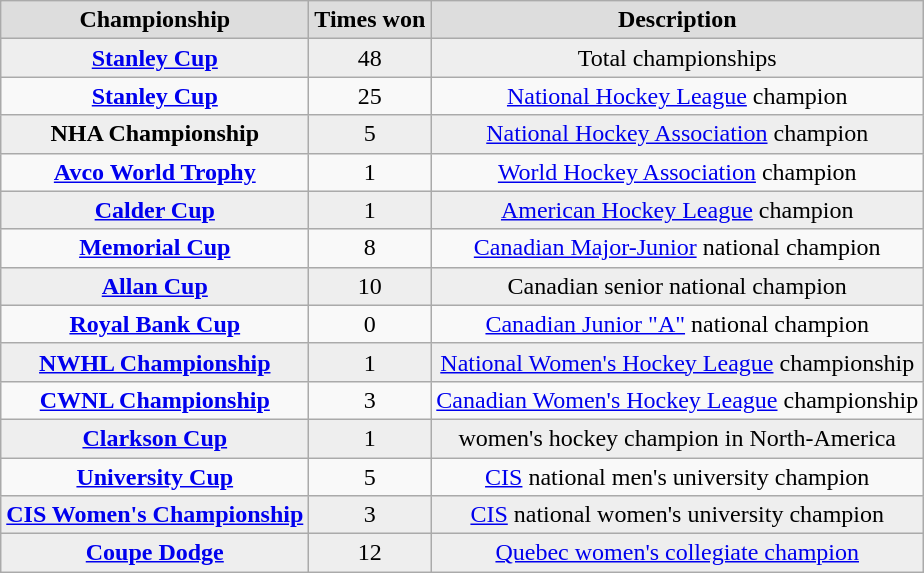<table class="wikitable">
<tr align="center"  bgcolor="#dddddd">
<td><strong>Championship</strong></td>
<td><strong>Times won</strong></td>
<td><strong>Description</strong></td>
</tr>
<tr align="center" bgcolor="#eeeeee">
<td><strong><a href='#'>Stanley Cup</a></strong></td>
<td>48</td>
<td>Total championships</td>
</tr>
<tr align="center">
<td><strong><a href='#'>Stanley Cup</a></strong></td>
<td>25</td>
<td><a href='#'>National Hockey League</a> champion</td>
</tr>
<tr align="center" bgcolor="#eeeeee">
<td><strong>NHA Championship</strong></td>
<td>5</td>
<td><a href='#'>National Hockey Association</a> champion</td>
</tr>
<tr align="center">
<td><strong><a href='#'>Avco World Trophy</a></strong></td>
<td>1</td>
<td><a href='#'>World Hockey Association</a> champion</td>
</tr>
<tr align="center" bgcolor="#eeeeee">
<td><strong><a href='#'>Calder Cup</a></strong></td>
<td>1</td>
<td><a href='#'>American Hockey League</a> champion</td>
</tr>
<tr align="center">
<td><strong><a href='#'>Memorial Cup</a></strong></td>
<td>8</td>
<td><a href='#'>Canadian Major-Junior</a> national champion</td>
</tr>
<tr align="center" bgcolor="#eeeeee">
<td><strong><a href='#'>Allan Cup</a></strong></td>
<td>10</td>
<td>Canadian senior national champion</td>
</tr>
<tr align="center">
<td><strong><a href='#'>Royal Bank Cup</a></strong></td>
<td>0</td>
<td><a href='#'>Canadian Junior "A"</a> national champion</td>
</tr>
<tr align="center" bgcolor="#eeeeee">
<td><strong><a href='#'>NWHL Championship</a> </strong></td>
<td>1</td>
<td><a href='#'>National Women's Hockey League</a> championship</td>
</tr>
<tr align="center">
<td><strong><a href='#'>CWNL Championship</a> </strong></td>
<td>3</td>
<td><a href='#'>Canadian Women's Hockey League</a> championship</td>
</tr>
<tr align="center" bgcolor="#eeeeee">
<td><strong><a href='#'>Clarkson Cup </a></strong></td>
<td>1</td>
<td>women's hockey champion in North-America</td>
</tr>
<tr align="center">
<td><strong><a href='#'>University Cup</a></strong></td>
<td>5</td>
<td><a href='#'>CIS</a> national men's university champion</td>
</tr>
<tr align="center" bgcolor="#eeeeee">
<td><strong><a href='#'>CIS Women's Championship</a></strong></td>
<td>3</td>
<td><a href='#'>CIS</a> national women's university champion</td>
</tr>
<tr align="center" bgcolor="#eeeeee">
<td><strong><a href='#'>Coupe Dodge</a></strong></td>
<td>12</td>
<td><a href='#'>Quebec women's collegiate champion</a></td>
</tr>
</table>
